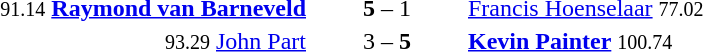<table style="text-align:center">
<tr>
<th width=223></th>
<th width=100></th>
<th width=223></th>
</tr>
<tr>
<td align=right><small>91.14</small> <strong><a href='#'>Raymond van Barneveld</a></strong> </td>
<td><strong>5</strong> – 1</td>
<td align=left> <a href='#'>Francis Hoenselaar</a> <small>77.02</small></td>
</tr>
<tr>
<td align=right><small>93.29</small> <a href='#'>John Part</a> </td>
<td>3 – <strong>5</strong></td>
<td align=left> <strong><a href='#'>Kevin Painter</a></strong> <small>100.74</small></td>
</tr>
</table>
